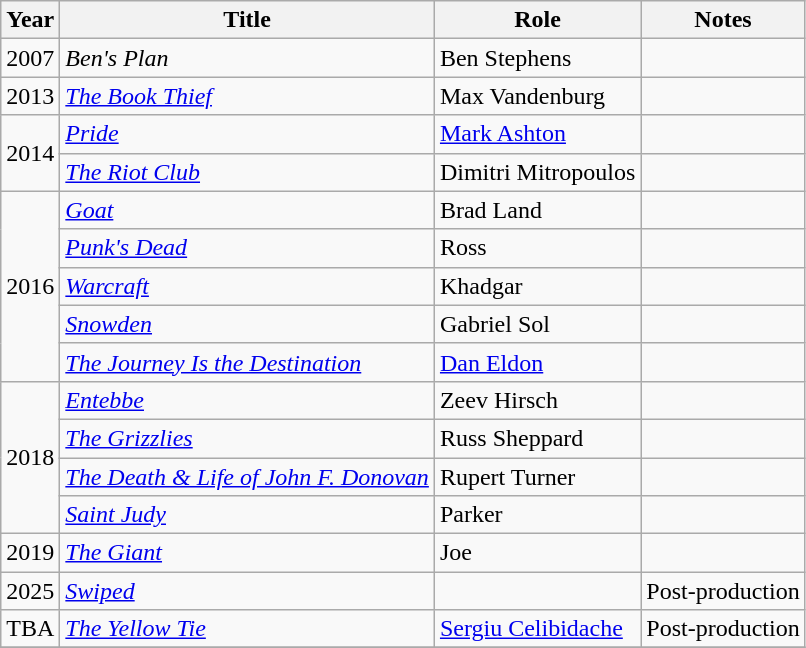<table class="wikitable sortable">
<tr>
<th>Year</th>
<th>Title</th>
<th>Role</th>
<th class="unsortable">Notes</th>
</tr>
<tr>
<td>2007</td>
<td><em>Ben's Plan</em></td>
<td>Ben Stephens</td>
<td></td>
</tr>
<tr>
<td>2013</td>
<td><em><a href='#'>The Book Thief</a></em></td>
<td>Max Vandenburg</td>
<td></td>
</tr>
<tr>
<td rowspan="2">2014</td>
<td><em><a href='#'>Pride</a></em></td>
<td><a href='#'>Mark Ashton</a></td>
<td></td>
</tr>
<tr>
<td><em><a href='#'>The Riot Club</a></em></td>
<td>Dimitri Mitropoulos</td>
<td></td>
</tr>
<tr>
<td rowspan="5">2016</td>
<td><em><a href='#'>Goat</a></em></td>
<td>Brad Land</td>
<td></td>
</tr>
<tr>
<td><em><a href='#'>Punk's Dead</a></em></td>
<td>Ross</td>
<td></td>
</tr>
<tr>
<td><em><a href='#'>Warcraft</a></em></td>
<td>Khadgar</td>
<td></td>
</tr>
<tr>
<td><em><a href='#'>Snowden</a></em></td>
<td>Gabriel Sol</td>
<td></td>
</tr>
<tr>
<td><em><a href='#'>The Journey Is the Destination</a></em></td>
<td><a href='#'>Dan Eldon</a></td>
<td></td>
</tr>
<tr>
<td rowspan="4">2018</td>
<td><em><a href='#'>Entebbe</a></em></td>
<td>Zeev Hirsch</td>
<td></td>
</tr>
<tr>
<td><em><a href='#'>The Grizzlies</a></em></td>
<td>Russ Sheppard</td>
<td></td>
</tr>
<tr>
<td><em><a href='#'>The Death & Life of John F. Donovan</a></em></td>
<td>Rupert Turner</td>
<td></td>
</tr>
<tr>
<td><em><a href='#'>Saint Judy</a></em></td>
<td>Parker</td>
<td></td>
</tr>
<tr>
<td>2019</td>
<td><em><a href='#'>The Giant</a></em></td>
<td>Joe</td>
<td></td>
</tr>
<tr>
<td>2025</td>
<td><em><a href='#'>Swiped</a></em></td>
<td></td>
<td>Post-production</td>
</tr>
<tr>
<td>TBA</td>
<td><em><a href='#'>The Yellow Tie</a></em></td>
<td><a href='#'>Sergiu Celibidache</a></td>
<td>Post-production</td>
</tr>
<tr>
</tr>
</table>
